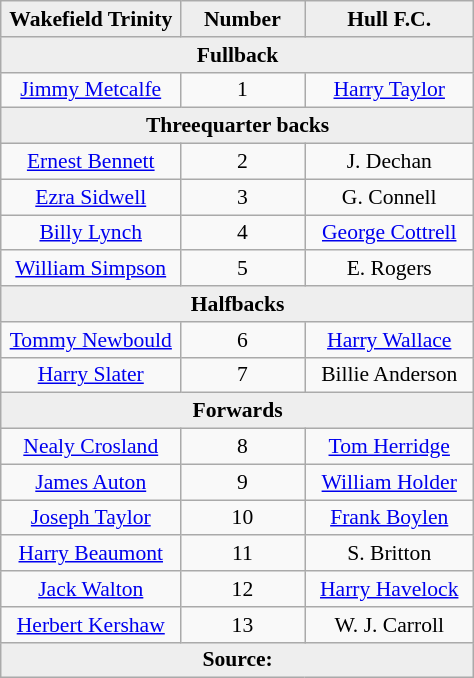<table class="wikitable"; style="font-size:90%; margin-left:1em; text-align:center;" width=25%>
<tr>
<th style="background:#eee; color:black; width:10%">Wakefield Trinity</th>
<th style="background:#eee; color:black; width:5%">Number</th>
<th style="background:#eee; color:black; width:10%">Hull F.C.</th>
</tr>
<tr>
<th colspan=3 style="background:#eee;">Fullback</th>
</tr>
<tr>
<td><a href='#'>Jimmy Metcalfe</a></td>
<td>1</td>
<td><a href='#'>Harry Taylor</a></td>
</tr>
<tr>
<th colspan=3 style="background:#eee;">Threequarter backs</th>
</tr>
<tr>
<td><a href='#'>Ernest Bennett</a></td>
<td>2</td>
<td>J. Dechan</td>
</tr>
<tr>
<td><a href='#'>Ezra Sidwell</a></td>
<td>3</td>
<td>G. Connell</td>
</tr>
<tr>
<td><a href='#'>Billy Lynch</a></td>
<td>4</td>
<td><a href='#'>George Cottrell</a></td>
</tr>
<tr>
<td><a href='#'>William Simpson</a></td>
<td>5</td>
<td>E. Rogers</td>
</tr>
<tr>
<th colspan=3 style="background:#eee;">Halfbacks</th>
</tr>
<tr>
<td><a href='#'>Tommy Newbould</a></td>
<td>6</td>
<td><a href='#'>Harry Wallace</a></td>
</tr>
<tr>
<td><a href='#'>Harry Slater</a></td>
<td>7</td>
<td>Billie Anderson</td>
</tr>
<tr>
<th colspan=3 style="background:#eee;">Forwards</th>
</tr>
<tr>
<td><a href='#'>Nealy Crosland</a></td>
<td>8</td>
<td><a href='#'>Tom Herridge</a></td>
</tr>
<tr>
<td><a href='#'>James Auton</a></td>
<td>9</td>
<td><a href='#'>William Holder</a></td>
</tr>
<tr>
<td><a href='#'>Joseph Taylor</a></td>
<td>10</td>
<td><a href='#'>Frank Boylen</a></td>
</tr>
<tr>
<td><a href='#'>Harry Beaumont</a></td>
<td>11</td>
<td>S. Britton</td>
</tr>
<tr>
<td><a href='#'>Jack Walton</a></td>
<td>12</td>
<td><a href='#'>Harry Havelock</a></td>
</tr>
<tr>
<td><a href='#'>Herbert Kershaw</a></td>
<td>13</td>
<td>W. J. Carroll</td>
</tr>
<tr>
<th colspan=3 style="background:#eee;">Source:</th>
</tr>
</table>
